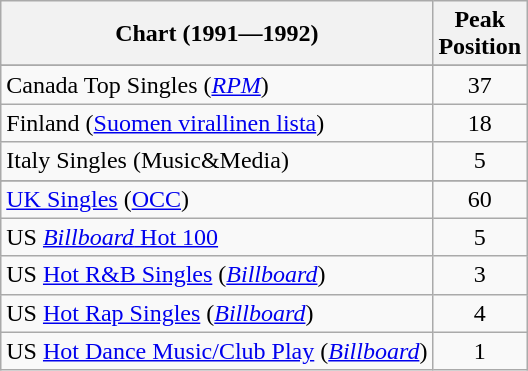<table class="wikitable">
<tr>
<th>Chart (1991—1992)</th>
<th>Peak<br>Position</th>
</tr>
<tr>
</tr>
<tr>
<td>Canada Top Singles (<em><a href='#'>RPM</a></em>)</td>
<td style="text-align:center;">37</td>
</tr>
<tr>
<td align="left">Finland (<a href='#'>Suomen virallinen lista</a>)</td>
<td style="text-align:center;">18</td>
</tr>
<tr>
<td>Italy Singles (Music&Media)</td>
<td style="text-align:center;">5</td>
</tr>
<tr>
</tr>
<tr>
</tr>
<tr>
</tr>
<tr>
<td><a href='#'>UK Singles</a> (<a href='#'>OCC</a>)</td>
<td style="text-align:center;">60</td>
</tr>
<tr>
<td>US <a href='#'><em>Billboard</em> Hot 100</a></td>
<td style="text-align:center;">5</td>
</tr>
<tr>
<td>US <a href='#'>Hot R&B Singles</a> (<em><a href='#'>Billboard</a></em>)</td>
<td style="text-align:center;">3</td>
</tr>
<tr>
<td>US <a href='#'>Hot Rap Singles</a> (<em><a href='#'>Billboard</a></em>)</td>
<td style="text-align:center;">4</td>
</tr>
<tr>
<td>US <a href='#'>Hot Dance Music/Club Play</a> (<em><a href='#'>Billboard</a></em>)</td>
<td style="text-align:center;">1</td>
</tr>
</table>
